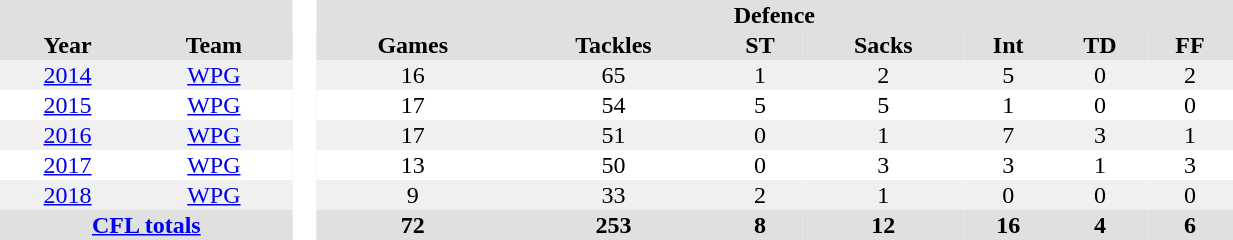<table BORDER="0" CELLPADDING="1" CELLSPACING="0" width="65%" style="text-align:center">
<tr bgcolor="#e0e0e0">
<th colspan="2"></th>
<th rowspan="100" bgcolor="#ffffff"> </th>
<th colspan="7">Defence</th>
</tr>
<tr bgcolor="#e0e0e0">
<th>Year</th>
<th>Team</th>
<th>Games</th>
<th>Tackles</th>
<th>ST</th>
<th>Sacks</th>
<th>Int</th>
<th>TD</th>
<th>FF</th>
</tr>
<tr ALIGN="center" bgcolor="#f0f0f0">
<td><a href='#'>2014</a></td>
<td><a href='#'>WPG</a></td>
<td>16</td>
<td>65</td>
<td>1</td>
<td>2</td>
<td>5</td>
<td>0</td>
<td>2</td>
</tr>
<tr>
<td><a href='#'>2015</a></td>
<td><a href='#'>WPG</a></td>
<td>17</td>
<td>54</td>
<td>5</td>
<td>5</td>
<td>1</td>
<td>0</td>
<td>0</td>
</tr>
<tr ALIGN="center" bgcolor="#f0f0f0">
<td><a href='#'>2016</a></td>
<td><a href='#'>WPG</a></td>
<td>17</td>
<td>51</td>
<td>0</td>
<td>1</td>
<td>7</td>
<td>3</td>
<td>1</td>
</tr>
<tr>
<td><a href='#'>2017</a></td>
<td><a href='#'>WPG</a></td>
<td>13</td>
<td>50</td>
<td>0</td>
<td>3</td>
<td>3</td>
<td>1</td>
<td>3</td>
</tr>
<tr ALIGN="center" bgcolor="#f0f0f0">
<td><a href='#'>2018</a></td>
<td><a href='#'>WPG</a></td>
<td>9</td>
<td>33</td>
<td>2</td>
<td>1</td>
<td>0</td>
<td>0</td>
<td>0</td>
</tr>
<tr>
</tr>
<tr bgcolor="#e0e0e0">
<th colspan="2"><a href='#'>CFL totals</a></th>
<th>72</th>
<th>253</th>
<th>8</th>
<th>12</th>
<th>16</th>
<th>4</th>
<th>6</th>
</tr>
</table>
